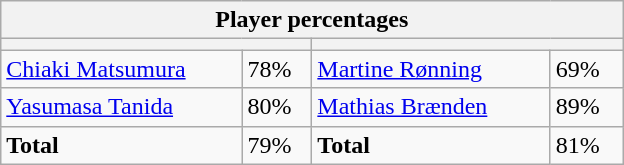<table class="wikitable">
<tr>
<th colspan=4 width=400>Player percentages</th>
</tr>
<tr>
<th colspan=2 width=200 style="white-space:nowrap;"></th>
<th colspan=2 width=200 style="white-space:nowrap;"></th>
</tr>
<tr>
<td><a href='#'>Chiaki Matsumura</a></td>
<td>78%</td>
<td><a href='#'>Martine Rønning</a></td>
<td>69%</td>
</tr>
<tr>
<td><a href='#'>Yasumasa Tanida</a></td>
<td>80%</td>
<td><a href='#'>Mathias Brænden</a></td>
<td>89%</td>
</tr>
<tr>
<td><strong>Total</strong></td>
<td>79%</td>
<td><strong>Total</strong></td>
<td>81%</td>
</tr>
</table>
